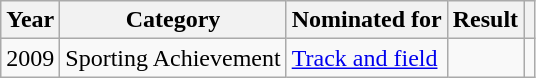<table class="wikitable plainrowheaders">
<tr>
<th scope="col">Year</th>
<th scope="col">Category</th>
<th scope="col">Nominated for</th>
<th scope="col">Result</th>
<th scope="col"></th>
</tr>
<tr>
<td align = "center">2009</td>
<td>Sporting Achievement</td>
<td><a href='#'>Track and field</a></td>
<td></td>
<td></td>
</tr>
</table>
